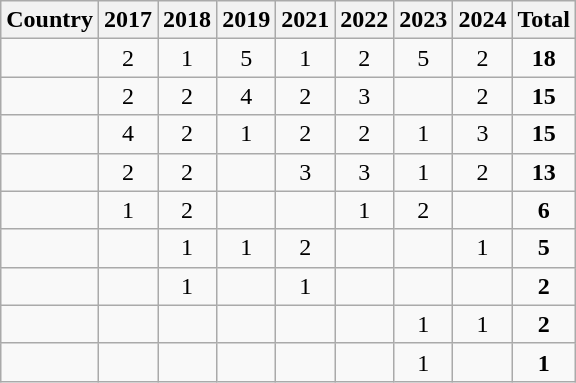<table class="wikitable" style="text-align: center;">
<tr>
<th>Country</th>
<th>2017</th>
<th>2018</th>
<th>2019</th>
<th>2021</th>
<th>2022</th>
<th>2023</th>
<th>2024</th>
<th>Total</th>
</tr>
<tr>
<td align="left"></td>
<td>2</td>
<td>1</td>
<td>5</td>
<td>1</td>
<td>2</td>
<td>5</td>
<td>2</td>
<td><strong>18</strong></td>
</tr>
<tr>
<td align="left"></td>
<td>2</td>
<td>2</td>
<td>4</td>
<td>2</td>
<td>3</td>
<td></td>
<td>2</td>
<td><strong>15</strong></td>
</tr>
<tr>
<td align="left"></td>
<td>4</td>
<td>2</td>
<td>1</td>
<td>2</td>
<td>2</td>
<td>1</td>
<td>3</td>
<td><strong>15</strong></td>
</tr>
<tr>
<td align="left"></td>
<td>2</td>
<td>2</td>
<td></td>
<td>3</td>
<td>3</td>
<td>1</td>
<td>2</td>
<td><strong>13</strong></td>
</tr>
<tr>
<td align="left"></td>
<td>1</td>
<td>2</td>
<td></td>
<td></td>
<td>1</td>
<td>2</td>
<td></td>
<td><strong>6</strong></td>
</tr>
<tr>
<td align="left"></td>
<td></td>
<td>1</td>
<td>1</td>
<td>2</td>
<td></td>
<td></td>
<td>1</td>
<td><strong>5</strong></td>
</tr>
<tr>
<td align="left"></td>
<td></td>
<td>1</td>
<td></td>
<td>1</td>
<td></td>
<td></td>
<td></td>
<td><strong>2</strong></td>
</tr>
<tr>
<td align="left"></td>
<td></td>
<td></td>
<td></td>
<td></td>
<td></td>
<td>1</td>
<td>1</td>
<td><strong>2</strong></td>
</tr>
<tr>
<td align="left"></td>
<td></td>
<td></td>
<td></td>
<td></td>
<td></td>
<td>1</td>
<td></td>
<td><strong>1</strong></td>
</tr>
</table>
